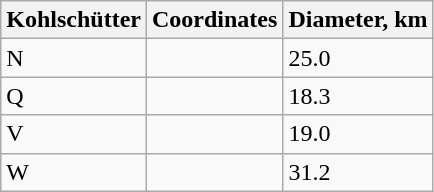<table class="wikitable" align="center">
<tr>
<th>Kohlschütter</th>
<th class="unsortable">Coordinates</th>
<th>Diameter, km</th>
</tr>
<tr>
<td>N</td>
<td></td>
<td>25.0</td>
</tr>
<tr>
<td>Q</td>
<td></td>
<td>18.3</td>
</tr>
<tr>
<td>V</td>
<td></td>
<td>19.0</td>
</tr>
<tr>
<td>W</td>
<td></td>
<td>31.2</td>
</tr>
</table>
